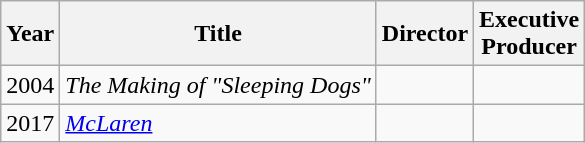<table class="wikitable">
<tr>
<th>Year</th>
<th>Title</th>
<th>Director</th>
<th>Executive<br>Producer</th>
</tr>
<tr>
<td>2004</td>
<td><em>The Making of "Sleeping Dogs"</em></td>
<td></td>
<td></td>
</tr>
<tr>
<td>2017</td>
<td><em><a href='#'>McLaren</a></em></td>
<td></td>
<td></td>
</tr>
</table>
